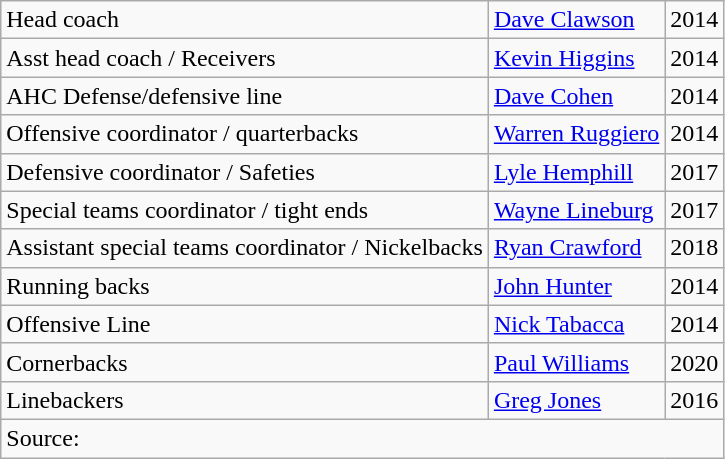<table class="wikitable">
<tr>
<td>Head coach</td>
<td><a href='#'>Dave Clawson</a></td>
<td>2014</td>
</tr>
<tr>
<td>Asst head coach / Receivers</td>
<td><a href='#'>Kevin Higgins</a></td>
<td>2014</td>
</tr>
<tr>
<td>AHC Defense/defensive line</td>
<td><a href='#'>Dave Cohen</a></td>
<td>2014</td>
</tr>
<tr>
<td>Offensive coordinator / quarterbacks</td>
<td><a href='#'>Warren Ruggiero</a></td>
<td>2014</td>
</tr>
<tr>
<td>Defensive coordinator / Safeties</td>
<td><a href='#'>Lyle Hemphill</a></td>
<td>2017</td>
</tr>
<tr>
<td>Special teams coordinator / tight ends</td>
<td><a href='#'>Wayne Lineburg</a></td>
<td>2017</td>
</tr>
<tr>
<td>Assistant special teams coordinator / Nickelbacks</td>
<td><a href='#'>Ryan Crawford</a></td>
<td>2018</td>
</tr>
<tr>
<td>Running backs</td>
<td><a href='#'>John Hunter</a></td>
<td>2014</td>
</tr>
<tr>
<td>Offensive Line</td>
<td><a href='#'>Nick Tabacca</a></td>
<td>2014</td>
</tr>
<tr>
<td>Cornerbacks</td>
<td><a href='#'>Paul Williams</a></td>
<td>2020</td>
</tr>
<tr>
<td>Linebackers</td>
<td><a href='#'>Greg Jones</a></td>
<td>2016</td>
</tr>
<tr>
<td colspan="3">Source:</td>
</tr>
</table>
